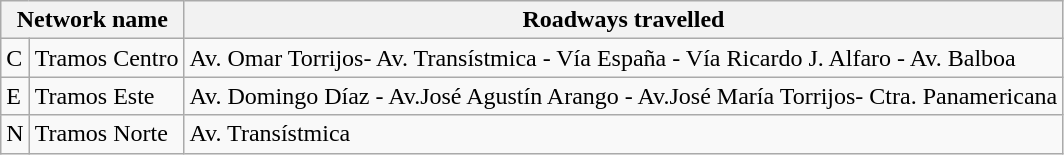<table class="wikitable">
<tr>
<th colspan="2">Network name</th>
<th>Roadways travelled</th>
</tr>
<tr>
<td>C</td>
<td>Tramos Centro</td>
<td>Av. Omar Torrijos- Av. Transístmica - Vía España - Vía Ricardo J. Alfaro - Av. Balboa</td>
</tr>
<tr>
<td>E</td>
<td>Tramos Este</td>
<td>Av. Domingo Díaz - Av.José Agustín Arango - Av.José María Torrijos- Ctra. Panamericana</td>
</tr>
<tr>
<td>N</td>
<td>Tramos Norte</td>
<td>Av. Transístmica</td>
</tr>
</table>
